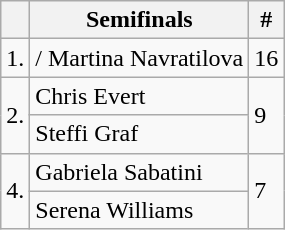<table class="wikitable">
<tr>
<th></th>
<th>Semifinals</th>
<th>#</th>
</tr>
<tr>
<td>1.</td>
<td>/ Martina Navratilova</td>
<td>16</td>
</tr>
<tr>
<td rowspan=2>2.</td>
<td> Chris Evert</td>
<td rowspan=2>9</td>
</tr>
<tr>
<td> Steffi Graf</td>
</tr>
<tr>
<td rowspan=2>4.</td>
<td> Gabriela Sabatini</td>
<td rowspan=2>7</td>
</tr>
<tr>
<td> Serena Williams</td>
</tr>
</table>
